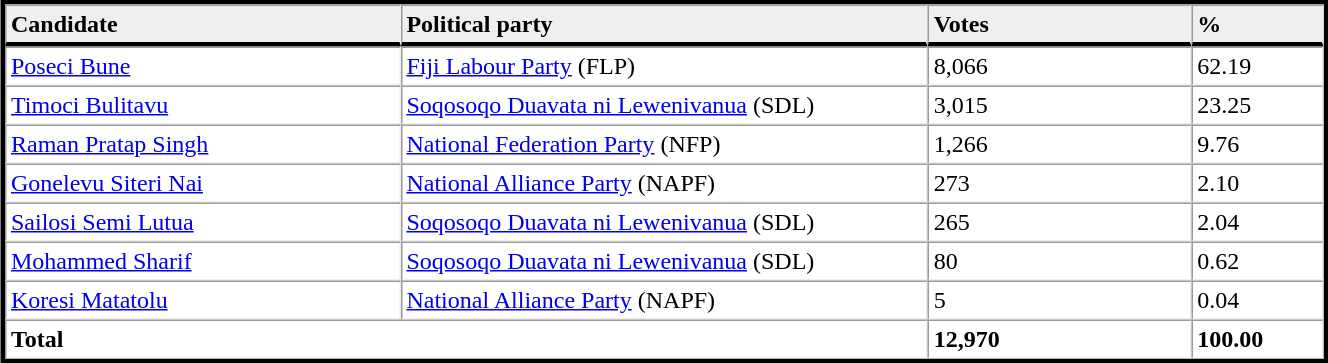<table table width="70%" border="1" align="center" cellpadding=3 cellspacing=0 style="margin:5px; border:3px solid;">
<tr>
<td td width="30%" style="border-bottom:3px solid; background:#efefef;"><strong>Candidate</strong></td>
<td td width="40%" style="border-bottom:3px solid; background:#efefef;"><strong>Political party</strong></td>
<td td width="20%" style="border-bottom:3px solid; background:#efefef;"><strong>Votes</strong></td>
<td td width="10%" style="border-bottom:3px solid; background:#efefef;"><strong>%</strong></td>
</tr>
<tr>
<td><a href='#'>Poseci Bune</a></td>
<td><a href='#'>Fiji Labour Party</a> (FLP)</td>
<td>8,066</td>
<td>62.19</td>
</tr>
<tr>
<td><a href='#'>Timoci Bulitavu</a></td>
<td><a href='#'>Soqosoqo Duavata ni Lewenivanua</a> (SDL)</td>
<td>3,015</td>
<td>23.25</td>
</tr>
<tr>
<td><a href='#'>Raman Pratap Singh</a></td>
<td><a href='#'>National Federation Party</a> (NFP)</td>
<td>1,266</td>
<td>9.76</td>
</tr>
<tr>
<td><a href='#'>Gonelevu Siteri Nai</a></td>
<td><a href='#'>National Alliance Party</a> (NAPF)</td>
<td>273</td>
<td>2.10</td>
</tr>
<tr>
<td><a href='#'>Sailosi Semi Lutua</a></td>
<td><a href='#'>Soqosoqo Duavata ni Lewenivanua</a> (SDL)</td>
<td>265</td>
<td>2.04</td>
</tr>
<tr>
<td><a href='#'>Mohammed Sharif</a></td>
<td><a href='#'>Soqosoqo Duavata ni Lewenivanua</a> (SDL)</td>
<td>80</td>
<td>0.62</td>
</tr>
<tr>
<td><a href='#'>Koresi Matatolu</a></td>
<td><a href='#'>National Alliance Party</a> (NAPF)</td>
<td>5</td>
<td>0.04</td>
</tr>
<tr>
<td colspan=2><strong>Total</strong></td>
<td><strong>12,970</strong></td>
<td><strong>100.00</strong></td>
</tr>
<tr>
</tr>
</table>
